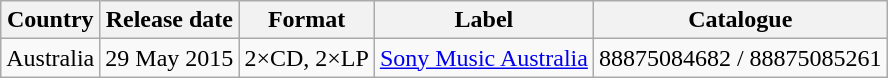<table class="wikitable">
<tr>
<th>Country</th>
<th>Release date</th>
<th>Format</th>
<th>Label</th>
<th>Catalogue</th>
</tr>
<tr>
<td>Australia</td>
<td>29 May 2015</td>
<td>2×CD, 2×LP</td>
<td><a href='#'>Sony Music Australia</a></td>
<td>88875084682 / 88875085261</td>
</tr>
</table>
